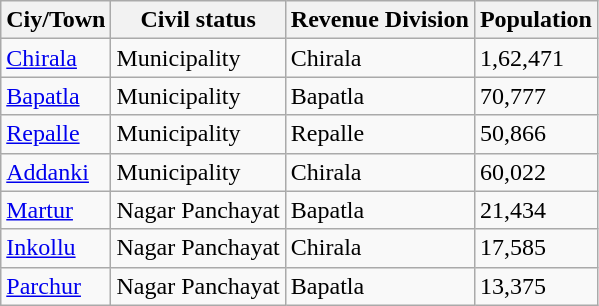<table class="wikitable sortable">
<tr>
<th>Ciy/Town</th>
<th>Civil status</th>
<th>Revenue Division</th>
<th>Population</th>
</tr>
<tr>
<td><a href='#'>Chirala</a></td>
<td>Municipality</td>
<td>Chirala</td>
<td>1,62,471</td>
</tr>
<tr>
<td><a href='#'>Bapatla</a></td>
<td>Municipality</td>
<td>Bapatla</td>
<td>70,777</td>
</tr>
<tr>
<td><a href='#'>Repalle</a></td>
<td>Municipality</td>
<td>Repalle</td>
<td>50,866</td>
</tr>
<tr>
<td><a href='#'>Addanki</a></td>
<td>Municipality</td>
<td>Chirala</td>
<td>60,022</td>
</tr>
<tr>
<td><a href='#'>Martur</a></td>
<td>Nagar Panchayat</td>
<td>Bapatla</td>
<td>21,434</td>
</tr>
<tr>
<td><a href='#'>Inkollu</a></td>
<td>Nagar Panchayat</td>
<td>Chirala</td>
<td>17,585</td>
</tr>
<tr>
<td><a href='#'>Parchur</a></td>
<td>Nagar Panchayat</td>
<td>Bapatla</td>
<td>13,375</td>
</tr>
</table>
